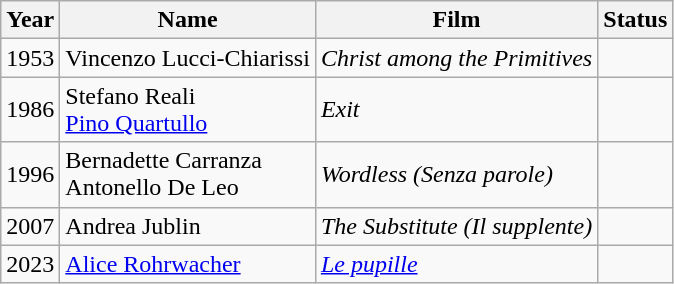<table class="wikitable">
<tr>
<th>Year</th>
<th>Name</th>
<th>Film</th>
<th>Status</th>
</tr>
<tr>
<td>1953</td>
<td>Vincenzo Lucci-Chiarissi</td>
<td><em>Christ among the Primitives</em></td>
<td></td>
</tr>
<tr>
<td>1986</td>
<td>Stefano Reali<br><a href='#'>Pino Quartullo</a></td>
<td><em>Exit</em></td>
<td></td>
</tr>
<tr>
<td>1996</td>
<td>Bernadette Carranza<br>Antonello De Leo</td>
<td><em>Wordless (Senza parole)</em></td>
<td></td>
</tr>
<tr>
<td>2007</td>
<td>Andrea Jublin</td>
<td><em>The Substitute (Il supplente)</em></td>
<td></td>
</tr>
<tr>
<td>2023</td>
<td><a href='#'>Alice Rohrwacher</a></td>
<td><em><a href='#'>Le pupille</a></em></td>
<td></td>
</tr>
</table>
